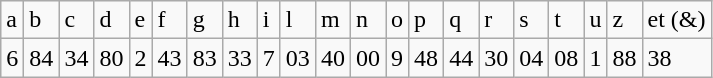<table class="wikitable">
<tr>
<td>a</td>
<td>b</td>
<td>c</td>
<td>d</td>
<td>e</td>
<td>f</td>
<td>g</td>
<td>h</td>
<td>i</td>
<td>l</td>
<td>m</td>
<td>n</td>
<td>o</td>
<td>p</td>
<td>q</td>
<td>r</td>
<td>s</td>
<td>t</td>
<td>u</td>
<td>z</td>
<td>et (&)</td>
</tr>
<tr>
<td>6</td>
<td>84</td>
<td>34</td>
<td>80</td>
<td>2</td>
<td>43</td>
<td>83</td>
<td>33</td>
<td>7</td>
<td>03</td>
<td>40</td>
<td>00</td>
<td>9</td>
<td>48</td>
<td>44</td>
<td>30</td>
<td>04</td>
<td>08</td>
<td>1</td>
<td>88</td>
<td>38</td>
</tr>
</table>
